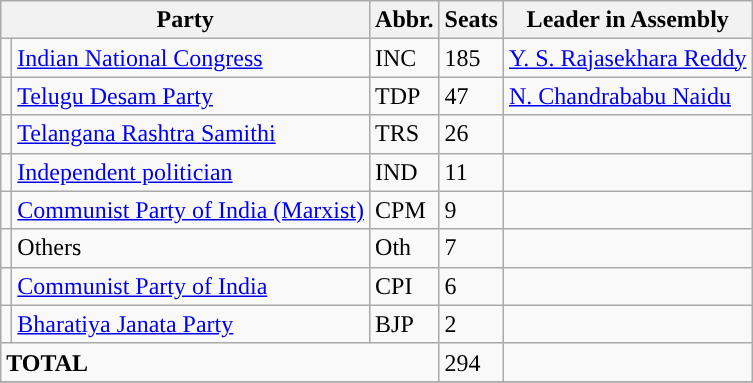<table class="wikitable sortable">
<tr>
<th colspan=2>Party</th>
<th>Abbr.</th>
<th>Seats</th>
<th>Leader in Assembly</th>
</tr>
<tr>
<td></td>
<td align=left><a href='#'>Indian National Congress</a></td>
<td align=left>INC</td>
<td>185</td>
<td><a href='#'>Y. S. Rajasekhara Reddy</a></td>
</tr>
<tr>
<td></td>
<td align=left><a href='#'>Telugu Desam Party</a></td>
<td align=left>TDP</td>
<td>47</td>
<td><a href='#'>N. Chandrababu Naidu</a></td>
</tr>
<tr>
<td></td>
<td align=left><a href='#'>Telangana Rashtra Samithi</a></td>
<td align=left>TRS</td>
<td>26</td>
<td></td>
</tr>
<tr>
<td></td>
<td align=left><a href='#'>Independent politician</a></td>
<td align=left>IND</td>
<td>11</td>
<td></td>
</tr>
<tr>
<td></td>
<td align=left><a href='#'>Communist Party of India (Marxist)</a></td>
<td align=left>CPM</td>
<td>9</td>
<td></td>
</tr>
<tr>
<td></td>
<td align=left>Others</td>
<td align=left>Oth</td>
<td>7</td>
<td></td>
</tr>
<tr>
<td></td>
<td align=left><a href='#'>Communist Party of India</a></td>
<td align=left>CPI</td>
<td>6</td>
<td></td>
</tr>
<tr>
<td></td>
<td align=left><a href='#'>Bharatiya Janata Party</a></td>
<td align=left>BJP</td>
<td>2</td>
<td></td>
</tr>
<tr>
<td colspan="3"><strong>TOTAL</strong></td>
<td>294</td>
<td></td>
</tr>
<tr>
</tr>
</table>
